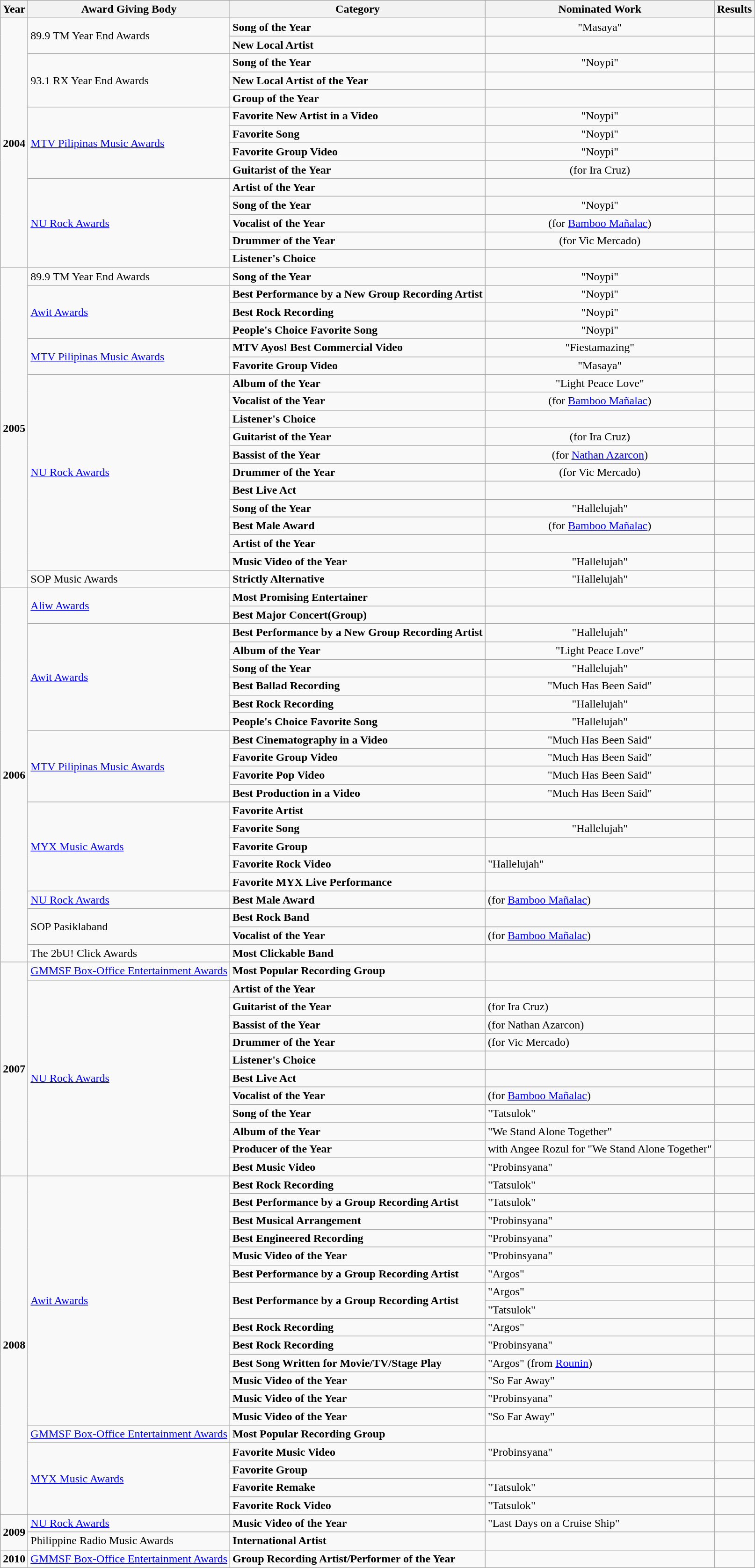<table class="wikitable">
<tr>
<th>Year</th>
<th>Award Giving Body</th>
<th>Category</th>
<th>Nominated Work</th>
<th>Results</th>
</tr>
<tr>
<td rowspan=14><strong>2004</strong></td>
<td rowspan=2>89.9 TM Year End Awards</td>
<td><strong>Song of the Year</strong></td>
<td align=center>"Masaya"</td>
<td></td>
</tr>
<tr>
<td><strong>New Local Artist</strong></td>
<td></td>
<td></td>
</tr>
<tr>
<td rowspan=3>93.1 RX Year End Awards</td>
<td><strong>Song of the Year</strong></td>
<td align=center>"Noypi"</td>
<td></td>
</tr>
<tr>
<td><strong>New Local Artist of the Year</strong></td>
<td></td>
<td></td>
</tr>
<tr>
<td><strong>Group of the Year</strong></td>
<td></td>
<td></td>
</tr>
<tr>
<td rowspan=4><a href='#'>MTV Pilipinas Music Awards</a></td>
<td><strong>Favorite New Artist in a Video</strong></td>
<td align=center>"Noypi"</td>
<td></td>
</tr>
<tr>
<td><strong>Favorite Song</strong></td>
<td align=center>"Noypi"</td>
<td></td>
</tr>
<tr>
<td><strong>Favorite Group Video</strong></td>
<td align=center>"Noypi"</td>
<td></td>
</tr>
<tr>
<td><strong>Guitarist of the Year</strong></td>
<td align=center>(for Ira Cruz)</td>
<td></td>
</tr>
<tr>
<td rowspan=5><a href='#'>NU Rock Awards</a></td>
<td><strong>Artist of the Year</strong></td>
<td></td>
<td></td>
</tr>
<tr>
<td><strong>Song of the Year</strong></td>
<td align=center>"Noypi"</td>
<td></td>
</tr>
<tr>
<td><strong>Vocalist of the Year</strong></td>
<td align=center>(for <a href='#'>Bamboo Mañalac</a>)</td>
<td></td>
</tr>
<tr>
<td><strong>Drummer of the Year</strong></td>
<td align=center>(for Vic Mercado)</td>
<td></td>
</tr>
<tr>
<td><strong>Listener's Choice</strong></td>
<td></td>
<td></td>
</tr>
<tr>
<td rowspan=18><strong>2005</strong></td>
<td>89.9 TM Year End Awards</td>
<td><strong>Song of the Year</strong></td>
<td align=center>"Noypi"</td>
<td></td>
</tr>
<tr>
<td rowspan=3><a href='#'>Awit Awards</a></td>
<td><strong>Best Performance by a New Group Recording Artist</strong></td>
<td align=center>"Noypi"</td>
<td></td>
</tr>
<tr>
<td><strong>Best Rock Recording</strong></td>
<td align=center>"Noypi"</td>
<td></td>
</tr>
<tr>
<td><strong>People's Choice Favorite Song</strong></td>
<td align=center>"Noypi"</td>
<td></td>
</tr>
<tr>
<td rowspan=2><a href='#'>MTV Pilipinas Music Awards</a></td>
<td><strong>MTV Ayos! Best Commercial Video</strong></td>
<td align=center>"Fiestamazing"</td>
<td></td>
</tr>
<tr>
<td><strong>Favorite Group Video</strong></td>
<td align=center>"Masaya"</td>
<td></td>
</tr>
<tr>
<td rowspan=11><a href='#'>NU Rock Awards</a></td>
<td><strong>Album of the Year</strong></td>
<td align=center>"Light Peace Love"</td>
<td></td>
</tr>
<tr>
<td><strong>Vocalist of the Year</strong></td>
<td align=center>(for <a href='#'>Bamboo Mañalac</a>)</td>
<td></td>
</tr>
<tr>
<td><strong>Listener's Choice</strong></td>
<td></td>
<td></td>
</tr>
<tr>
<td><strong>Guitarist of the Year</strong></td>
<td align=center>(for Ira Cruz)</td>
<td></td>
</tr>
<tr>
<td><strong>Bassist of the Year</strong></td>
<td align=center>(for <a href='#'>Nathan Azarcon</a>)</td>
<td></td>
</tr>
<tr>
<td><strong>Drummer of the Year</strong></td>
<td align=center>(for Vic Mercado)</td>
<td></td>
</tr>
<tr>
<td><strong>Best Live Act</strong></td>
<td></td>
<td></td>
</tr>
<tr>
<td><strong>Song of the Year</strong></td>
<td align=center>"Hallelujah"</td>
<td></td>
</tr>
<tr>
<td><strong>Best Male Award</strong></td>
<td align=center>(for <a href='#'>Bamboo Mañalac</a>)</td>
<td></td>
</tr>
<tr>
<td><strong>Artist of the Year</strong></td>
<td></td>
<td></td>
</tr>
<tr>
<td><strong>Music Video of the Year</strong></td>
<td align=center>"Hallelujah"</td>
<td></td>
</tr>
<tr>
<td>SOP Music Awards</td>
<td><strong>Strictly Alternative</strong></td>
<td align=center>"Hallelujah"</td>
<td></td>
</tr>
<tr>
<td rowspan=21><strong>2006</strong></td>
<td rowspan=2><a href='#'>Aliw Awards</a></td>
<td><strong>Most Promising Entertainer</strong></td>
<td></td>
<td></td>
</tr>
<tr>
<td><strong>Best Major Concert(Group)</strong></td>
<td></td>
<td></td>
</tr>
<tr>
<td rowspan=6><a href='#'>Awit Awards</a></td>
<td><strong>Best Performance by a New Group Recording Artist</strong></td>
<td align=center>"Hallelujah"</td>
<td></td>
</tr>
<tr>
<td><strong>Album of the Year</strong></td>
<td align=center>"Light Peace Love"</td>
<td></td>
</tr>
<tr>
<td><strong>Song of the Year</strong></td>
<td align=center>"Hallelujah"</td>
<td></td>
</tr>
<tr>
<td><strong>Best Ballad Recording</strong></td>
<td align=center>"Much Has Been Said"</td>
<td></td>
</tr>
<tr>
<td><strong>Best Rock Recording</strong></td>
<td align=center>"Hallelujah"</td>
<td></td>
</tr>
<tr>
<td><strong>People's Choice Favorite Song</strong></td>
<td align=center>"Hallelujah"</td>
<td></td>
</tr>
<tr>
<td rowspan=4><a href='#'>MTV Pilipinas Music Awards</a></td>
<td><strong>Best Cinematography in a Video</strong></td>
<td align=center>"Much Has Been Said"</td>
<td></td>
</tr>
<tr>
<td><strong>Favorite Group Video</strong></td>
<td align=center>"Much Has Been Said"</td>
<td></td>
</tr>
<tr>
<td><strong>Favorite Pop Video</strong></td>
<td align=center>"Much Has Been Said"</td>
<td></td>
</tr>
<tr>
<td><strong>Best Production in a Video</strong></td>
<td align=center>"Much Has Been Said"</td>
<td></td>
</tr>
<tr>
<td rowspan=5><a href='#'>MYX Music Awards</a></td>
<td><strong>Favorite Artist</strong></td>
<td></td>
<td></td>
</tr>
<tr>
<td><strong>Favorite Song</strong></td>
<td align=center>"Hallelujah"</td>
<td></td>
</tr>
<tr>
<td><strong>Favorite Group</strong></td>
<td></td>
<td></td>
</tr>
<tr>
<td><strong>Favorite Rock Video</strong></td>
<td>"Hallelujah"</td>
<td></td>
</tr>
<tr>
<td><strong>Favorite MYX Live Performance</strong></td>
<td></td>
<td></td>
</tr>
<tr>
<td><a href='#'>NU Rock Awards</a></td>
<td><strong>Best Male Award</strong></td>
<td>(for <a href='#'>Bamboo Mañalac</a>)</td>
<td></td>
</tr>
<tr>
<td rowspan=2>SOP Pasiklaband</td>
<td><strong>Best Rock Band</strong></td>
<td></td>
<td></td>
</tr>
<tr>
<td><strong>Vocalist of the Year</strong></td>
<td>(for <a href='#'>Bamboo Mañalac</a>)</td>
<td></td>
</tr>
<tr>
<td>The 2bU! Click Awards</td>
<td><strong>Most Clickable Band</strong></td>
<td></td>
<td></td>
</tr>
<tr>
<td rowspan=12><strong>2007</strong></td>
<td><a href='#'>GMMSF Box-Office Entertainment Awards</a></td>
<td><strong>Most Popular Recording Group</strong></td>
<td></td>
<td></td>
</tr>
<tr>
<td rowspan=11><a href='#'>NU Rock Awards</a></td>
<td><strong>Artist of the Year</strong></td>
<td></td>
<td></td>
</tr>
<tr>
<td><strong>Guitarist of the Year</strong></td>
<td>(for Ira Cruz)</td>
<td></td>
</tr>
<tr>
<td><strong>Bassist of the Year</strong></td>
<td>(for Nathan Azarcon)</td>
<td></td>
</tr>
<tr>
<td><strong>Drummer of the Year</strong></td>
<td>(for Vic Mercado)</td>
<td></td>
</tr>
<tr>
<td><strong>Listener's Choice</strong></td>
<td></td>
<td></td>
</tr>
<tr>
<td><strong>Best Live Act</strong></td>
<td></td>
<td></td>
</tr>
<tr>
<td><strong>Vocalist of the Year</strong></td>
<td>(for <a href='#'>Bamboo Mañalac</a>)</td>
<td></td>
</tr>
<tr>
<td><strong>Song of the Year</strong></td>
<td>"Tatsulok"</td>
<td></td>
</tr>
<tr>
<td><strong>Album of the Year</strong></td>
<td>"We Stand Alone Together"</td>
<td></td>
</tr>
<tr>
<td><strong>Producer of the Year</strong></td>
<td>with Angee Rozul for "We Stand Alone Together"</td>
<td></td>
</tr>
<tr>
<td><strong>Best Music Video</strong></td>
<td>"Probinsyana"</td>
<td></td>
</tr>
<tr>
<td rowspan=19><strong>2008</strong></td>
<td rowspan=14><a href='#'>Awit Awards</a></td>
<td><strong>Best Rock Recording</strong></td>
<td>"Tatsulok"</td>
<td></td>
</tr>
<tr>
<td><strong>Best Performance by a Group Recording Artist</strong> </td>
<td>"Tatsulok"</td>
<td></td>
</tr>
<tr>
<td><strong>Best Musical Arrangement</strong></td>
<td>"Probinsyana"</td>
<td></td>
</tr>
<tr>
<td><strong>Best Engineered Recording</strong></td>
<td>"Probinsyana"</td>
<td></td>
</tr>
<tr>
<td><strong>Music Video of the Year</strong></td>
<td>"Probinsyana"</td>
<td></td>
</tr>
<tr>
<td><strong>Best Performance by a Group Recording Artist</strong> </td>
<td>"Argos"</td>
<td></td>
</tr>
<tr>
<td rowspan=2><strong>Best Performance by a Group Recording Artist</strong> </td>
<td>"Argos"</td>
<td></td>
</tr>
<tr>
<td>"Tatsulok"</td>
<td></td>
</tr>
<tr>
<td><strong>Best Rock Recording</strong></td>
<td>"Argos"</td>
<td></td>
</tr>
<tr>
<td><strong>Best Rock Recording</strong></td>
<td>"Probinsyana"</td>
<td></td>
</tr>
<tr>
<td><strong>Best Song Written for Movie/TV/Stage Play</strong></td>
<td>"Argos" (from <a href='#'>Rounin</a>)</td>
<td></td>
</tr>
<tr>
<td><strong>Music Video of the Year</strong></td>
<td>"So Far Away"</td>
<td></td>
</tr>
<tr>
<td><strong>Music Video of the Year</strong> </td>
<td>"Probinsyana"</td>
<td></td>
</tr>
<tr>
<td><strong>Music Video of the Year</strong> </td>
<td>"So Far Away"</td>
<td></td>
</tr>
<tr>
<td><a href='#'>GMMSF Box-Office Entertainment Awards</a></td>
<td><strong>Most Popular Recording Group</strong></td>
<td></td>
<td></td>
</tr>
<tr>
<td rowspan=4><a href='#'>MYX Music Awards</a></td>
<td><strong>Favorite Music Video</strong></td>
<td>"Probinsyana"</td>
<td></td>
</tr>
<tr>
<td><strong>Favorite Group</strong></td>
<td></td>
<td></td>
</tr>
<tr>
<td><strong>Favorite Remake</strong></td>
<td>"Tatsulok"</td>
<td></td>
</tr>
<tr>
<td><strong>Favorite Rock Video</strong></td>
<td>"Tatsulok"</td>
<td></td>
</tr>
<tr>
<td rowspan=2><strong>2009</strong></td>
<td><a href='#'>NU Rock Awards</a></td>
<td><strong>Music Video of the Year</strong></td>
<td>"Last Days on a Cruise Ship"</td>
<td></td>
</tr>
<tr>
<td>Philippine Radio Music Awards</td>
<td><strong>International Artist</strong></td>
<td></td>
<td></td>
</tr>
<tr>
<td rowspan=1><strong>2010</strong></td>
<td><a href='#'>GMMSF Box-Office Entertainment Awards</a></td>
<td><strong>Group Recording Artist/Performer of the Year</strong></td>
<td></td>
<td></td>
</tr>
</table>
